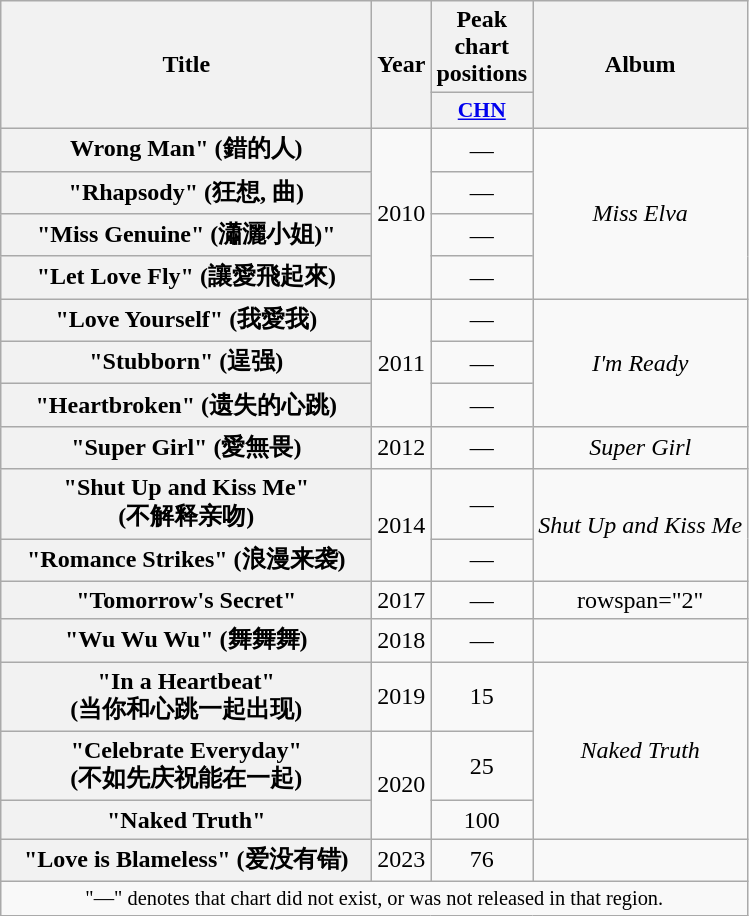<table class="wikitable plainrowheaders" style="text-align:center;">
<tr>
<th rowspan="2" scope="col" width="240">Title</th>
<th rowspan="2" scope="col">Year</th>
<th>Peak chart positions</th>
<th rowspan="2" scope="col">Album</th>
</tr>
<tr>
<th scope="col" style="width:3em;font-size:90%;"><a href='#'>CHN</a><br></th>
</tr>
<tr>
<th scope="row">Wrong Man" (錯的人)</th>
<td rowspan="4">2010</td>
<td>—</td>
<td rowspan="4"><em>Miss Elva</em></td>
</tr>
<tr>
<th scope="row">"Rhapsody" (狂想, 曲)</th>
<td>—</td>
</tr>
<tr>
<th scope="row">"Miss Genuine" (瀟灑小姐)"</th>
<td>—</td>
</tr>
<tr>
<th scope="row">"Let Love Fly" (讓愛飛起來)</th>
<td>—</td>
</tr>
<tr>
<th scope="row">"Love Yourself" (我愛我)</th>
<td rowspan="3">2011</td>
<td>—</td>
<td rowspan="3"><em>I'm Ready</em></td>
</tr>
<tr>
<th scope="row">"Stubborn" (逞强)</th>
<td>—</td>
</tr>
<tr>
<th scope="row">"Heartbroken" (遗失的心跳)</th>
<td>—</td>
</tr>
<tr>
<th scope="row">"Super Girl" (愛無畏)</th>
<td>2012</td>
<td>—</td>
<td><em>Super Girl</em></td>
</tr>
<tr>
<th scope="row">"Shut Up and Kiss Me"<br>(不解释亲吻)</th>
<td rowspan="2">2014</td>
<td>—</td>
<td rowspan="2"><em>Shut Up and Kiss Me</em></td>
</tr>
<tr>
<th scope="row">"Romance Strikes" (浪漫来袭)</th>
<td>—</td>
</tr>
<tr>
<th scope="row">"Tomorrow's Secret"</th>
<td>2017</td>
<td>—</td>
<td>rowspan="2" </td>
</tr>
<tr>
<th scope="row">"Wu Wu Wu" (舞舞舞)</th>
<td>2018</td>
<td>—</td>
</tr>
<tr>
<th scope="row">"In a Heartbeat"<br>(当你和心跳一起出现)</th>
<td>2019</td>
<td>15</td>
<td rowspan="3"><em>Naked Truth</em></td>
</tr>
<tr>
<th scope="row">"Celebrate Everyday"<br>(不如先庆祝能在一起)</th>
<td rowspan="2">2020</td>
<td>25</td>
</tr>
<tr>
<th scope="row">"Naked Truth"</th>
<td>100</td>
</tr>
<tr>
<th scope="row">"Love is Blameless" (爱没有错)</th>
<td>2023</td>
<td>76</td>
<td></td>
</tr>
<tr>
<td colspan="4" style="font-size:85%">"—" denotes that chart did not exist, or was not released in that region.</td>
</tr>
</table>
